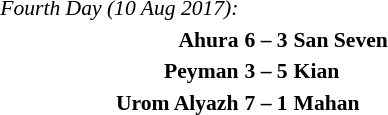<table style="font-size:90%; margin: 0 auto;">
<tr>
<td><em>Fourth Day (10 Aug 2017):</em></td>
</tr>
<tr>
<td align="right"><strong>Ahura</strong></td>
<td align="center"><strong>6 – 3</strong></td>
<td><strong>San Seven</strong></td>
</tr>
<tr>
<td align="right"><strong>Peyman</strong></td>
<td align="center"><strong>3 – 5</strong></td>
<td><strong>Kian</strong></td>
</tr>
<tr>
<td align="right"><strong>Urom Alyazh</strong></td>
<td align="center"><strong>7 – 1</strong></td>
<td><strong>Mahan</strong></td>
</tr>
</table>
